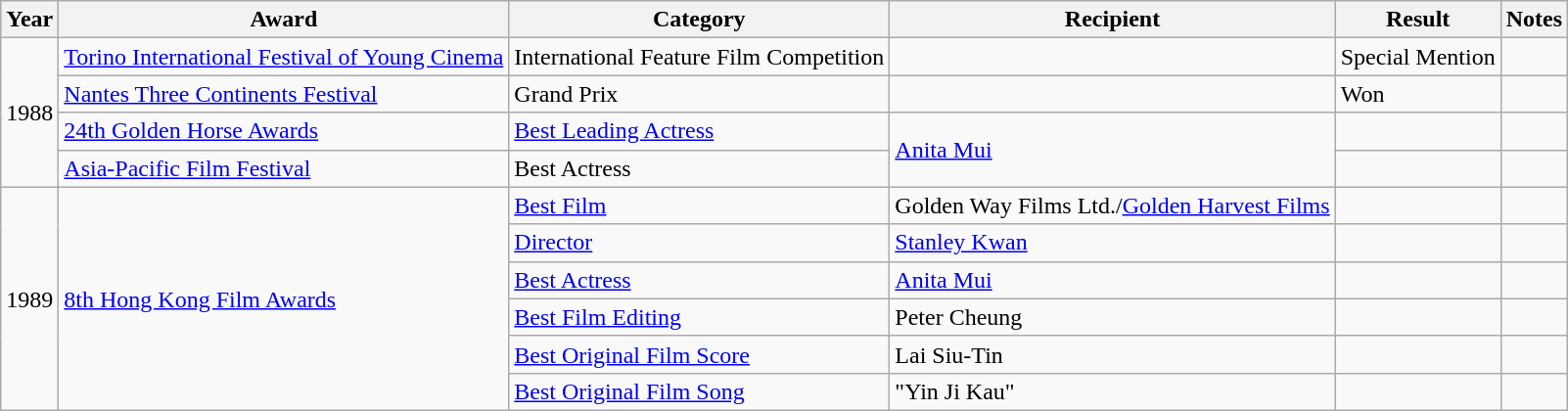<table class="wikitable">
<tr>
<th>Year</th>
<th>Award</th>
<th>Category</th>
<th>Recipient</th>
<th>Result</th>
<th>Notes</th>
</tr>
<tr>
<td rowspan="4">1988</td>
<td><a href='#'>Torino International Festival of Young Cinema</a></td>
<td>International Feature Film Competition</td>
<td></td>
<td>Special Mention</td>
<td></td>
</tr>
<tr>
<td><a href='#'>Nantes Three Continents Festival</a></td>
<td>Grand Prix</td>
<td></td>
<td>Won</td>
<td></td>
</tr>
<tr>
<td><a href='#'>24th Golden Horse Awards</a></td>
<td><a href='#'>Best Leading Actress</a></td>
<td rowspan="2"><a href='#'>Anita Mui</a></td>
<td></td>
<td></td>
</tr>
<tr>
<td><a href='#'>Asia-Pacific Film Festival</a></td>
<td>Best Actress</td>
<td></td>
<td></td>
</tr>
<tr>
<td rowspan="6">1989</td>
<td rowspan="6"><a href='#'>8th Hong Kong Film Awards</a></td>
<td><a href='#'>Best Film</a></td>
<td>Golden Way Films Ltd./<a href='#'>Golden Harvest Films</a></td>
<td></td>
<td></td>
</tr>
<tr>
<td><a href='#'>Director</a></td>
<td><a href='#'>Stanley Kwan</a></td>
<td></td>
<td></td>
</tr>
<tr>
<td><a href='#'>Best Actress</a></td>
<td><a href='#'>Anita Mui</a></td>
<td></td>
<td></td>
</tr>
<tr>
<td><a href='#'>Best Film Editing</a></td>
<td>Peter Cheung</td>
<td></td>
<td></td>
</tr>
<tr>
<td><a href='#'>Best Original Film Score</a></td>
<td>Lai Siu-Tin</td>
<td></td>
<td></td>
</tr>
<tr>
<td><a href='#'>Best Original Film Song</a></td>
<td>"Yin Ji Kau"</td>
<td></td>
<td></td>
</tr>
</table>
